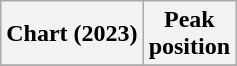<table class="wikitable plainrowheaders" style="text-align:center">
<tr>
<th scope="col">Chart (2023)</th>
<th scope="col">Peak<br>position</th>
</tr>
<tr>
</tr>
</table>
